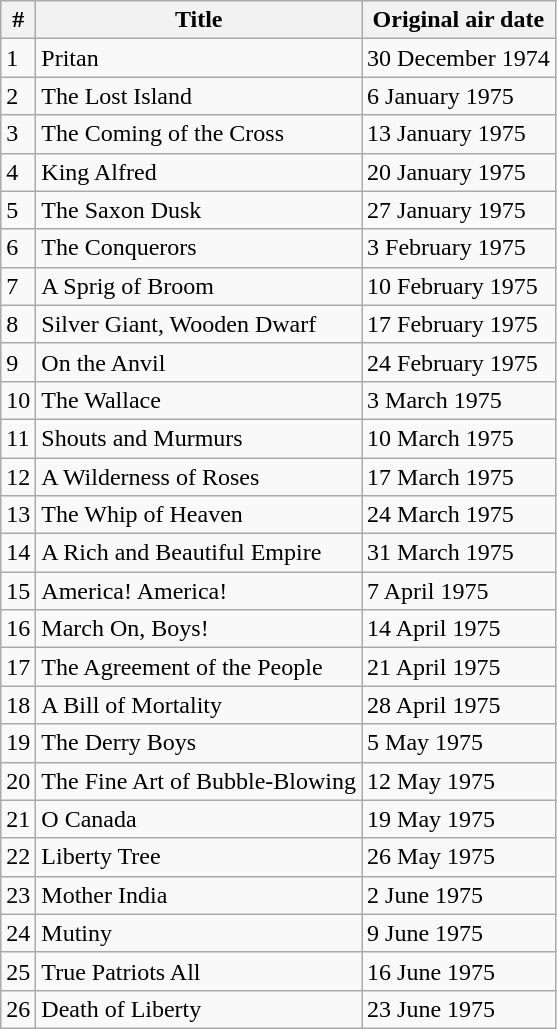<table class="wikitable sortable">
<tr>
<th>#</th>
<th>Title</th>
<th>Original air date</th>
</tr>
<tr>
<td>1</td>
<td>Pritan</td>
<td>30 December 1974</td>
</tr>
<tr>
<td>2</td>
<td>The Lost Island</td>
<td>6 January 1975</td>
</tr>
<tr>
<td>3</td>
<td>The Coming of the Cross</td>
<td>13 January 1975</td>
</tr>
<tr>
<td>4</td>
<td>King Alfred</td>
<td>20 January 1975</td>
</tr>
<tr>
<td>5</td>
<td>The Saxon Dusk</td>
<td>27 January 1975</td>
</tr>
<tr>
<td>6</td>
<td>The Conquerors</td>
<td>3 February 1975</td>
</tr>
<tr>
<td>7</td>
<td>A Sprig of Broom</td>
<td>10 February 1975</td>
</tr>
<tr>
<td>8</td>
<td>Silver Giant, Wooden Dwarf</td>
<td>17 February 1975</td>
</tr>
<tr>
<td>9</td>
<td>On the Anvil</td>
<td>24 February 1975</td>
</tr>
<tr>
<td>10</td>
<td>The Wallace</td>
<td>3 March 1975</td>
</tr>
<tr>
<td>11</td>
<td>Shouts and Murmurs</td>
<td>10 March 1975</td>
</tr>
<tr>
<td>12</td>
<td>A Wilderness of Roses</td>
<td>17 March 1975</td>
</tr>
<tr>
<td>13</td>
<td>The Whip of Heaven</td>
<td>24 March 1975</td>
</tr>
<tr>
<td>14</td>
<td>A Rich and Beautiful Empire</td>
<td>31 March 1975</td>
</tr>
<tr>
<td>15</td>
<td>America! America!</td>
<td>7 April 1975</td>
</tr>
<tr>
<td>16</td>
<td>March On, Boys!</td>
<td>14 April 1975</td>
</tr>
<tr>
<td>17</td>
<td>The Agreement of the People</td>
<td>21 April 1975</td>
</tr>
<tr>
<td>18</td>
<td>A Bill of Mortality</td>
<td>28 April 1975</td>
</tr>
<tr>
<td>19</td>
<td>The Derry Boys</td>
<td>5 May 1975</td>
</tr>
<tr>
<td>20</td>
<td>The Fine Art of Bubble-Blowing</td>
<td>12 May 1975</td>
</tr>
<tr>
<td>21</td>
<td>O Canada</td>
<td>19 May 1975</td>
</tr>
<tr>
<td>22</td>
<td>Liberty Tree</td>
<td>26 May 1975</td>
</tr>
<tr>
<td>23</td>
<td>Mother India</td>
<td>2 June 1975</td>
</tr>
<tr>
<td>24</td>
<td>Mutiny</td>
<td>9 June 1975</td>
</tr>
<tr>
<td>25</td>
<td>True Patriots All</td>
<td>16 June 1975</td>
</tr>
<tr>
<td>26</td>
<td>Death of Liberty</td>
<td>23 June 1975</td>
</tr>
</table>
